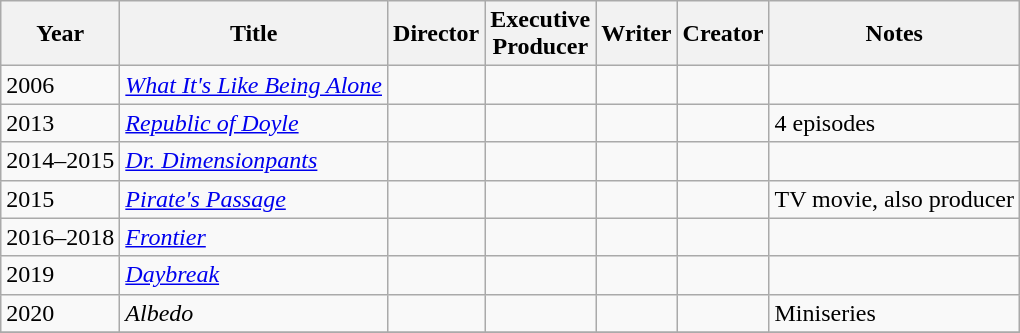<table class="wikitable">
<tr>
<th>Year</th>
<th>Title</th>
<th>Director</th>
<th>Executive<br>Producer</th>
<th>Writer</th>
<th>Creator</th>
<th>Notes</th>
</tr>
<tr>
<td>2006</td>
<td><em><a href='#'>What It's Like Being Alone</a></em></td>
<td></td>
<td></td>
<td></td>
<td></td>
<td></td>
</tr>
<tr>
<td>2013</td>
<td><em><a href='#'>Republic of Doyle</a></em></td>
<td></td>
<td></td>
<td></td>
<td></td>
<td>4 episodes</td>
</tr>
<tr>
<td>2014–2015</td>
<td><em><a href='#'>Dr. Dimensionpants</a></em></td>
<td></td>
<td></td>
<td></td>
<td></td>
<td></td>
</tr>
<tr>
<td>2015</td>
<td><em><a href='#'>Pirate's Passage</a></em></td>
<td></td>
<td></td>
<td></td>
<td></td>
<td>TV movie, also producer</td>
</tr>
<tr>
<td>2016–2018</td>
<td><em><a href='#'>Frontier</a></em></td>
<td></td>
<td></td>
<td></td>
<td></td>
<td></td>
</tr>
<tr>
<td>2019</td>
<td><em><a href='#'>Daybreak</a></em></td>
<td></td>
<td></td>
<td></td>
<td></td>
<td></td>
</tr>
<tr>
<td>2020</td>
<td><em>Albedo</em></td>
<td></td>
<td></td>
<td></td>
<td></td>
<td>Miniseries</td>
</tr>
<tr>
</tr>
</table>
